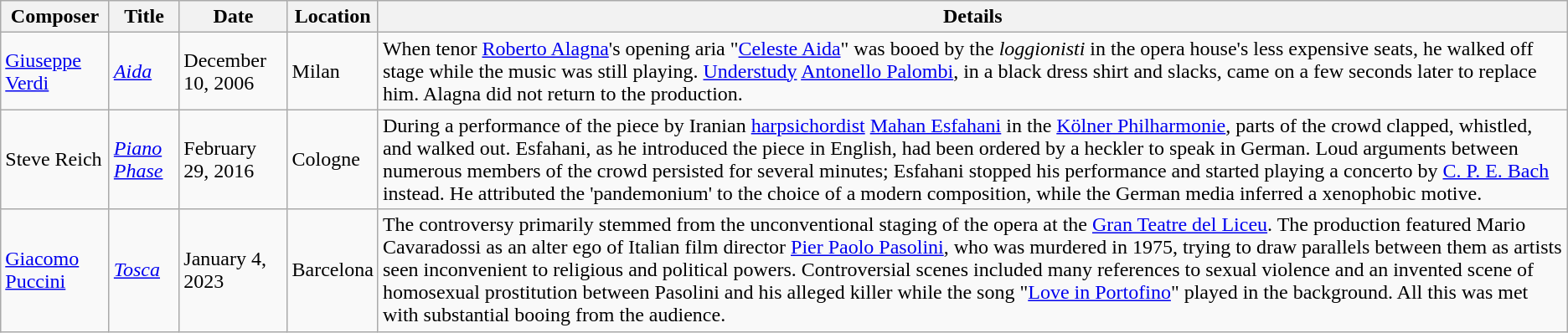<table class="wikitable">
<tr>
<th>Composer</th>
<th>Title</th>
<th>Date</th>
<th>Location</th>
<th>Details</th>
</tr>
<tr>
<td><a href='#'>Giuseppe Verdi</a></td>
<td><em><a href='#'>Aida</a></em></td>
<td>December 10, 2006</td>
<td>Milan</td>
<td>When tenor <a href='#'>Roberto Alagna</a>'s opening aria "<a href='#'>Celeste Aida</a>" was booed by the <em>loggionisti</em> in the opera house's less expensive seats, he walked off stage while the music was still playing. <a href='#'>Understudy</a> <a href='#'>Antonello Palombi</a>, in a black dress shirt and slacks, came on a few seconds later to replace him. Alagna did not return to the production.</td>
</tr>
<tr>
<td>Steve Reich</td>
<td><em><a href='#'>Piano Phase</a></em></td>
<td>February 29, 2016</td>
<td>Cologne</td>
<td>During a performance of the piece by Iranian <a href='#'>harpsichordist</a> <a href='#'>Mahan Esfahani</a> in the <a href='#'>Kölner Philharmonie</a>, parts of the crowd clapped, whistled, and walked out. Esfahani, as he introduced the piece in English, had been ordered by a heckler to speak in German. Loud arguments between numerous members of the crowd persisted for several minutes; Esfahani stopped his performance and started playing a concerto by <a href='#'>C. P. E. Bach</a> instead. He attributed the 'pandemonium' to the choice of a modern composition, while the German media inferred a xenophobic motive.</td>
</tr>
<tr>
<td><a href='#'>Giacomo Puccini</a></td>
<td><em><a href='#'>Tosca</a></em></td>
<td>January 4, 2023</td>
<td>Barcelona</td>
<td>The controversy primarily stemmed from the unconventional staging of the opera at the <a href='#'>Gran Teatre del Liceu</a>. The production featured Mario Cavaradossi as an alter ego of Italian film director <a href='#'>Pier Paolo Pasolini</a>, who was murdered in 1975, trying to draw parallels between them as artists seen inconvenient to religious and political powers. Controversial scenes included many references to sexual violence and an invented scene of homosexual prostitution between Pasolini and his alleged killer while the song "<a href='#'>Love in Portofino</a>" played in the background. All this was met with substantial booing from the audience.</td>
</tr>
</table>
